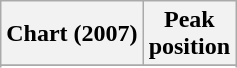<table class="wikitable sortable plainrowheaders">
<tr>
<th scope="col">Chart (2007)</th>
<th scope="col">Peak<br>position</th>
</tr>
<tr>
</tr>
<tr>
</tr>
<tr>
</tr>
<tr>
</tr>
<tr>
</tr>
<tr>
</tr>
<tr>
</tr>
<tr>
</tr>
<tr>
</tr>
<tr>
</tr>
<tr>
</tr>
<tr>
</tr>
</table>
